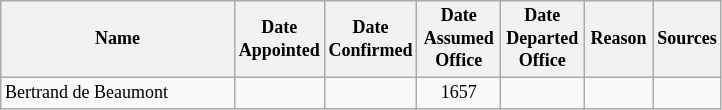<table class="wikitable">
<tr style="font-size: 75%;">
<th style="width: 150px;">Name</th>
<th style="width: 50px;">Date Appointed</th>
<th style="width: 50px;">Date Confirmed</th>
<th style="width: 50px;">Date Assumed Office</th>
<th style="width: 50px;">Date Departed Office</th>
<th style="width: 40px;">Reason</th>
<th style="width: 30px;">Sources</th>
</tr>
<tr style="font-size: 75%;">
<td>Bertrand de Beaumont</td>
<td style="text-align: center;"></td>
<td style="text-align: center;"></td>
<td style="text-align: center;">1657</td>
<td style="text-align: center;"></td>
<td style="text-align: center;"></td>
<td></td>
</tr>
</table>
